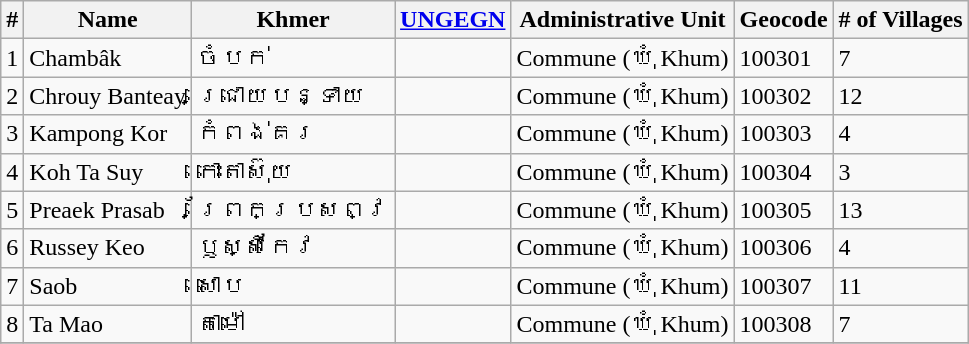<table class="wikitable sortable">
<tr>
<th>#</th>
<th>Name</th>
<th>Khmer</th>
<th><a href='#'>UNGEGN</a></th>
<th>Administrative Unit</th>
<th>Geocode</th>
<th># of Villages</th>
</tr>
<tr>
<td>1</td>
<td>Chambâk</td>
<td>ចំបក់</td>
<td></td>
<td>Commune (ឃុំ Khum)</td>
<td>100301</td>
<td>7</td>
</tr>
<tr>
<td>2</td>
<td>Chrouy Banteay</td>
<td>ជ្រោយបន្ទាយ</td>
<td></td>
<td>Commune (ឃុំ Khum)</td>
<td>100302</td>
<td>12</td>
</tr>
<tr>
<td>3</td>
<td>Kampong Kor</td>
<td>កំពង់គរ</td>
<td></td>
<td>Commune (ឃុំ Khum)</td>
<td>100303</td>
<td>4</td>
</tr>
<tr>
<td>4</td>
<td>Koh Ta Suy</td>
<td>កោះតាស៊ុយ</td>
<td></td>
<td>Commune (ឃុំ Khum)</td>
<td>100304</td>
<td>3</td>
</tr>
<tr>
<td>5</td>
<td>Preaek Prasab</td>
<td>ព្រែកប្រសព្វ</td>
<td></td>
<td>Commune (ឃុំ Khum)</td>
<td>100305</td>
<td>13</td>
</tr>
<tr>
<td>6</td>
<td>Russey Keo</td>
<td>ឫស្សីកែវ</td>
<td></td>
<td>Commune (ឃុំ Khum)</td>
<td>100306</td>
<td>4</td>
</tr>
<tr>
<td>7</td>
<td>Saob</td>
<td>សោប</td>
<td></td>
<td>Commune (ឃុំ Khum)</td>
<td>100307</td>
<td>11</td>
</tr>
<tr>
<td>8</td>
<td>Ta Mao</td>
<td>តាម៉ៅ</td>
<td></td>
<td>Commune (ឃុំ Khum)</td>
<td>100308</td>
<td>7</td>
</tr>
<tr>
</tr>
</table>
